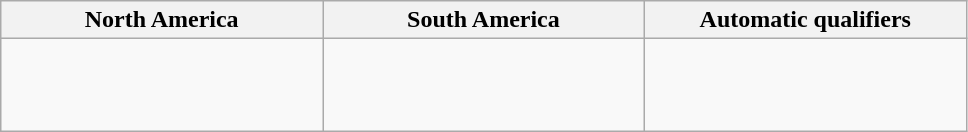<table class=wikitable width=51%>
<tr>
<th width=17%>North America</th>
<th width=17%>South America</th>
<th width=17%>Automatic qualifiers</th>
</tr>
<tr valign=top>
<td><br><br></td>
<td><br><br><br><em></em></td>
<td></td>
</tr>
</table>
